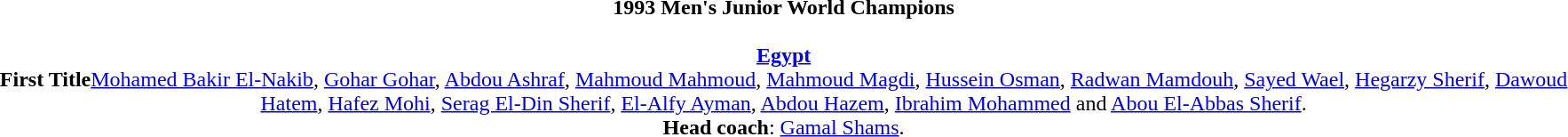<table width=95%>
<tr align=center>
<td><strong>1993 Men's Junior World Champions</strong><br><br><strong><a href='#'>Egypt</a></strong><br><strong>First Title</strong><a href='#'>Mohamed Bakir El-Nakib</a>, <a href='#'>Gohar Gohar</a>, <a href='#'>Abdou Ashraf</a>, <a href='#'>Mahmoud Mahmoud</a>, <a href='#'>Mahmoud Magdi</a>, <a href='#'>Hussein Osman</a>, <a href='#'>Radwan Mamdouh</a>, <a href='#'>Sayed Wael</a>, <a href='#'>Hegarzy Sherif</a>, <a href='#'>Dawoud Hatem</a>, <a href='#'>Hafez Mohi</a>, <a href='#'>Serag El-Din Sherif</a>, <a href='#'>El-Alfy Ayman</a>, <a href='#'>Abdou Hazem</a>, <a href='#'>Ibrahim Mohammed</a> and <a href='#'>Abou El-Abbas Sherif</a>.<br><strong>Head coach</strong>: <a href='#'>Gamal Shams</a>.</td>
</tr>
</table>
